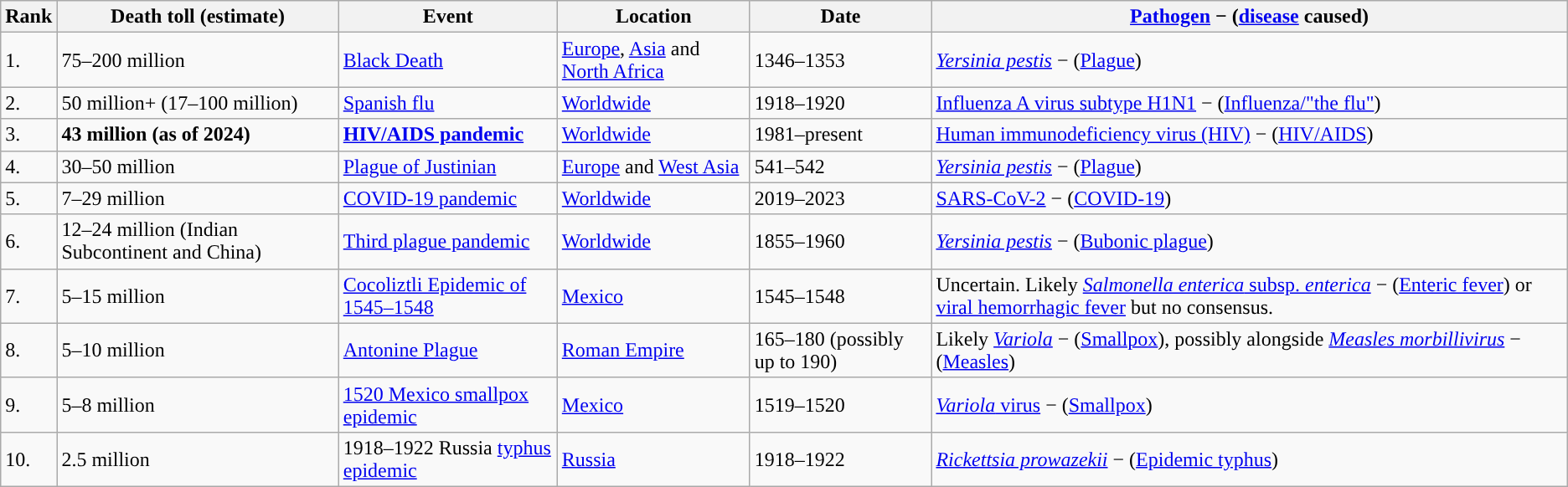<table class="sortable wikitable" style="font-size:100%">
<tr>
<th>Rank</th>
<th>Death toll (estimate)</th>
<th>Event</th>
<th>Location</th>
<th>Date</th>
<th><a href='#'>Pathogen</a> − (<a href='#'>disease</a> caused)</th>
</tr>
<tr>
<td>1.</td>
<td data-sort-value="075000000">75–200 million</td>
<td><a href='#'>Black Death</a></td>
<td><a href='#'>Europe</a>, <a href='#'>Asia</a> and <a href='#'>North Africa</a></td>
<td>1346–1353</td>
<td><em><a href='#'>Yersinia pestis</a></em> − (<a href='#'>Plague</a>)</td>
</tr>
<tr>
<td>2.</td>
<td data-sort-value="50000000">50 million+ (17–100 million)</td>
<td><a href='#'>Spanish flu</a></td>
<td><a href='#'>Worldwide</a></td>
<td>1918–1920</td>
<td><a href='#'>Influenza A virus subtype H1N1</a> − (<a href='#'>Influenza/"the flu"</a>)</td>
</tr>
<tr>
<td>3.</td>
<td data-sort-value="40100001"><strong>43 million (as of 2024)</strong></td>
<td><strong><a href='#'>HIV/AIDS pandemic</a></strong></td>
<td><a href='#'>Worldwide</a></td>
<td>1981–present</td>
<td><a href='#'>Human immunodeficiency virus (HIV)</a> − (<a href='#'>HIV/AIDS</a>)</td>
</tr>
<tr>
<td>4.</td>
<td data-sort-value="030000000">30–50 million</td>
<td><a href='#'>Plague of Justinian</a></td>
<td><a href='#'>Europe</a> and <a href='#'>West Asia</a></td>
<td>541–542</td>
<td><em><a href='#'>Yersinia pestis</a></em> − (<a href='#'>Plague</a>)</td>
</tr>
<tr>
<td>5.</td>
<td data-sort-value="023000000">7–29 million</td>
<td><a href='#'>COVID-19 pandemic</a></td>
<td><a href='#'>Worldwide</a></td>
<td>2019–2023</td>
<td><a href='#'>SARS-CoV-2</a> − (<a href='#'>COVID-19</a>)</td>
</tr>
<tr>
<td>6.</td>
<td data-sort-value="012000000">12–24 million (Indian Subcontinent and China)</td>
<td><a href='#'>Third plague pandemic</a></td>
<td><a href='#'>Worldwide</a></td>
<td>1855–1960</td>
<td><em><a href='#'>Yersinia pestis</a></em> − (<a href='#'>Bubonic plague</a>)</td>
</tr>
<tr>
<td>7.</td>
<td data-sort-value="010000000">5–15 million</td>
<td><a href='#'>Cocoliztli Epidemic of 1545–1548</a></td>
<td><a href='#'>Mexico</a></td>
<td>1545–1548</td>
<td>Uncertain. Likely <a href='#'><em>Salmonella enterica</em> subsp. <em>enterica</em></a> − (<a href='#'>Enteric fever</a>) or <a href='#'>viral hemorrhagic fever</a> but no consensus.</td>
</tr>
<tr>
<td>8.</td>
<td data-sort-value="07500000">5–10 million</td>
<td><a href='#'>Antonine Plague</a></td>
<td><a href='#'>Roman Empire</a></td>
<td data-sort-value="0165">165–180 (possibly up to 190)</td>
<td>Likely <a href='#'><em>Variola</em></a> − (<a href='#'>Smallpox</a>), possibly alongside <em><a href='#'>Measles morbillivirus</a></em> − (<a href='#'>Measles</a>)</td>
</tr>
<tr>
<td>9.</td>
<td data-sort-value="6500000">5–8 million</td>
<td><a href='#'>1520 Mexico smallpox epidemic</a></td>
<td><a href='#'>Mexico</a></td>
<td>1519–1520</td>
<td><a href='#'><em>Variola</em> virus</a> − (<a href='#'>Smallpox</a>)</td>
</tr>
<tr>
<td>10.</td>
<td data-sort-value="2500000">2.5 million</td>
<td>1918–1922 Russia <a href='#'>typhus epidemic</a></td>
<td><a href='#'>Russia</a></td>
<td>1918–1922</td>
<td><em><a href='#'>Rickettsia prowazekii</a></em> − (<a href='#'>Epidemic typhus</a>)</td>
</tr>
</table>
